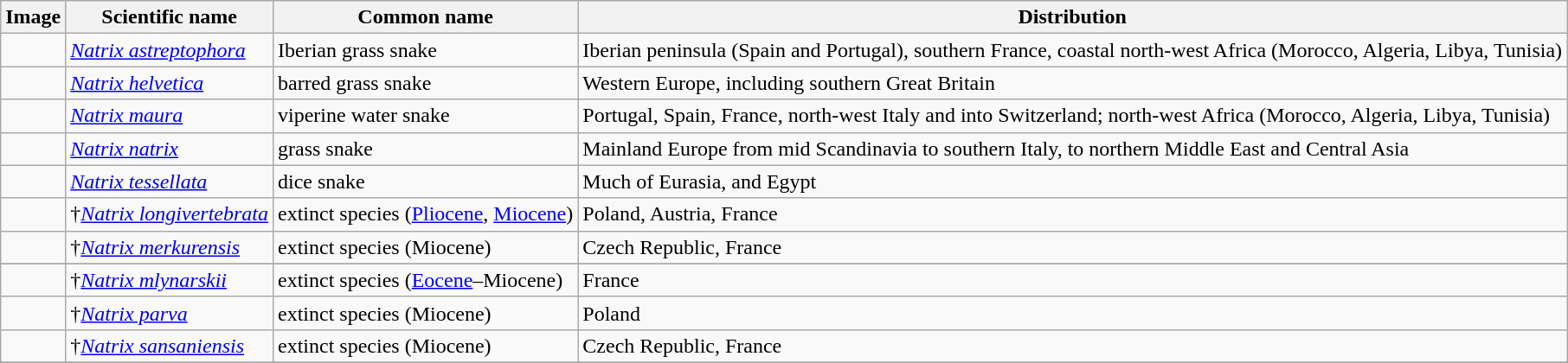<table class="wikitable">
<tr>
<th>Image</th>
<th>Scientific name</th>
<th>Common name</th>
<th>Distribution</th>
</tr>
<tr>
<td></td>
<td><em><a href='#'>Natrix astreptophora</a></em> </td>
<td>Iberian grass snake</td>
<td>Iberian peninsula (Spain and Portugal), southern France, coastal north-west Africa (Morocco, Algeria, Libya, Tunisia)</td>
</tr>
<tr>
<td></td>
<td><em><a href='#'>Natrix helvetica</a></em> </td>
<td>barred grass snake</td>
<td>Western Europe, including southern Great Britain</td>
</tr>
<tr>
<td></td>
<td><em><a href='#'>Natrix maura</a></em> </td>
<td>viperine water snake </td>
<td>Portugal, Spain, France, north-west Italy and into Switzerland; north-west Africa (Morocco, Algeria, Libya, Tunisia)</td>
</tr>
<tr>
<td></td>
<td><em><a href='#'>Natrix natrix</a></em> </td>
<td>grass snake </td>
<td>Mainland Europe from mid Scandinavia to southern Italy, to northern Middle East and Central Asia</td>
</tr>
<tr>
<td></td>
<td><em><a href='#'>Natrix tessellata</a></em> </td>
<td>dice snake </td>
<td>Much of Eurasia, and Egypt</td>
</tr>
<tr>
<td></td>
<td>†<em><a href='#'>Natrix longivertebrata</a></em> </td>
<td>extinct species (<a href='#'>Pliocene</a>, <a href='#'>Miocene</a>)</td>
<td>Poland, Austria, France</td>
</tr>
<tr>
<td></td>
<td>†<em><a href='#'>Natrix merkurensis</a></em> </td>
<td>extinct species (Miocene)</td>
<td>Czech Republic, France</td>
</tr>
<tr>
</tr>
<tr>
<td></td>
<td>†<em><a href='#'>Natrix mlynarskii</a></em> </td>
<td>extinct species (<a href='#'>Eocene</a>–Miocene)</td>
<td>France</td>
</tr>
<tr>
<td></td>
<td>†<em><a href='#'>Natrix parva</a></em> </td>
<td>extinct species (Miocene)</td>
<td>Poland</td>
</tr>
<tr>
<td></td>
<td>†<em><a href='#'>Natrix sansaniensis</a></em> </td>
<td>extinct species (Miocene)</td>
<td>Czech Republic, France</td>
</tr>
<tr>
</tr>
</table>
